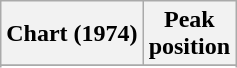<table class="wikitable sortable plainrowheaders">
<tr>
<th scope="col">Chart (1974)</th>
<th scope="col">Peak<br>position</th>
</tr>
<tr>
</tr>
<tr>
</tr>
<tr>
</tr>
</table>
